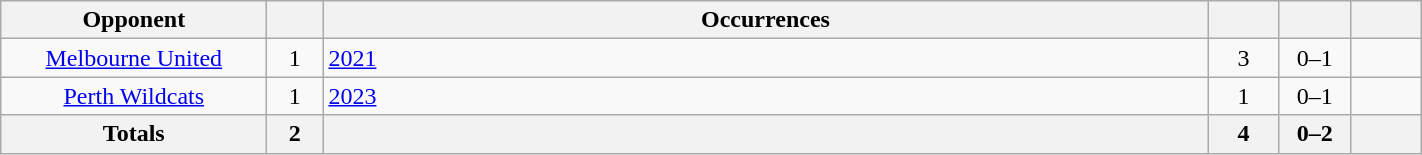<table class="wikitable sortable" style="text-align: center; width: 75%;">
<tr>
<th width="170">Opponent</th>
<th width="30"></th>
<th>Occurrences</th>
<th width="40"></th>
<th width="40"></th>
<th width="40"></th>
</tr>
<tr>
<td><a href='#'>Melbourne United</a></td>
<td>1</td>
<td align=left><a href='#'>2021</a></td>
<td>3</td>
<td>0–1</td>
<td></td>
</tr>
<tr>
<td><a href='#'>Perth Wildcats</a></td>
<td>1</td>
<td align=left><a href='#'>2023</a></td>
<td>1</td>
<td>0–1</td>
<td></td>
</tr>
<tr>
<th width="170">Totals</th>
<th width="30">2</th>
<th></th>
<th width="40">4</th>
<th width="40">0–2</th>
<th width="40"></th>
</tr>
</table>
